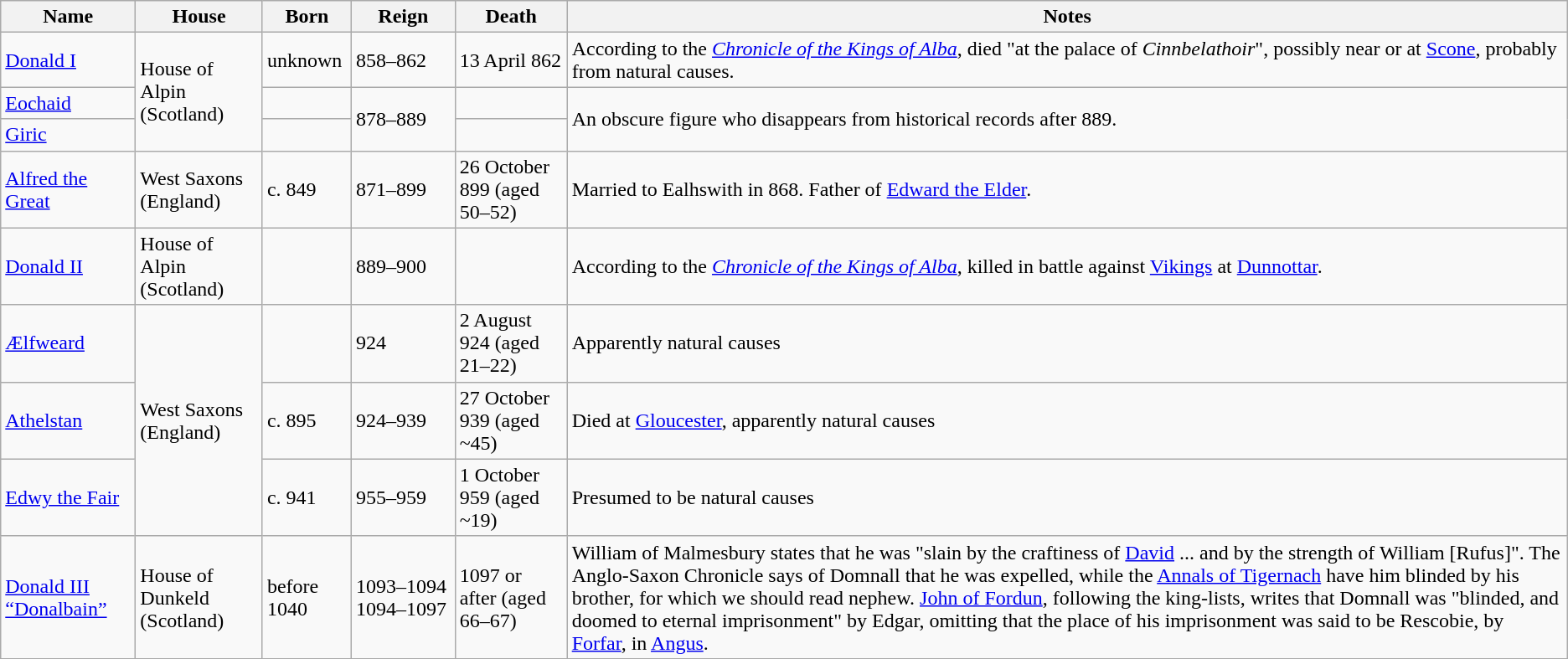<table class="wikitable">
<tr>
<th width=100>Name</th>
<th>House</th>
<th>Born</th>
<th width=75>Reign</th>
<th>Death</th>
<th>Notes</th>
</tr>
<tr>
<td><a href='#'>Donald I</a></td>
<td rowspan="3">House of Alpin (Scotland)</td>
<td>unknown</td>
<td>858–862</td>
<td>13 April 862</td>
<td>According to the <em><a href='#'>Chronicle of the Kings of Alba</a></em>, died "at the palace of <em>Cinnbelathoir</em>", possibly near or at <a href='#'>Scone</a>, probably from natural causes.</td>
</tr>
<tr>
<td><a href='#'>Eochaid</a></td>
<td></td>
<td rowspan="2">878–889</td>
<td></td>
<td rowspan="2">An obscure figure who disappears from historical records after 889.</td>
</tr>
<tr>
<td><a href='#'>Giric</a></td>
<td></td>
<td></td>
</tr>
<tr>
<td><a href='#'>Alfred the Great</a></td>
<td>West Saxons (England)</td>
<td>c. 849</td>
<td>871–899</td>
<td>26 October 899 (aged 50–52)</td>
<td>Married to Ealhswith in 868. Father of <a href='#'>Edward the Elder</a>.</td>
</tr>
<tr>
<td><a href='#'>Donald II</a></td>
<td>House of Alpin (Scotland)</td>
<td></td>
<td>889–900</td>
<td></td>
<td>According to the <em><a href='#'>Chronicle of the Kings of Alba</a></em>, killed in battle against <a href='#'>Vikings</a> at <a href='#'>Dunnottar</a>.</td>
</tr>
<tr>
<td><a href='#'>Ælfweard</a></td>
<td rowspan="3">West Saxons (England)</td>
<td></td>
<td>924</td>
<td>2 August 924 (aged 21–22)</td>
<td>Apparently natural causes</td>
</tr>
<tr>
<td><a href='#'>Athelstan</a></td>
<td>c. 895</td>
<td>924–939</td>
<td>27 October 939 (aged ~45)</td>
<td>Died at <a href='#'>Gloucester</a>, apparently natural causes</td>
</tr>
<tr>
<td><a href='#'>Edwy the Fair</a></td>
<td>c. 941</td>
<td>955–959</td>
<td>1 October 959 (aged ~19)</td>
<td>Presumed to be natural causes</td>
</tr>
<tr>
<td><a href='#'>Donald III “Donalbain”</a></td>
<td>House of Dunkeld (Scotland)</td>
<td>before 1040</td>
<td>1093–1094<br>1094–1097</td>
<td>1097 or after (aged 66–67)</td>
<td>William of Malmesbury states that he was "slain by the craftiness of <a href='#'>David</a> ... and by the strength of William [Rufus]". The Anglo-Saxon Chronicle says of Domnall that he was expelled, while the <a href='#'>Annals of Tigernach</a> have him blinded by his brother, for which we should read nephew. <a href='#'>John of Fordun</a>, following the king-lists, writes that Domnall was "blinded, and doomed to eternal imprisonment" by Edgar, omitting that the place of his imprisonment was said to be Rescobie, by <a href='#'>Forfar</a>, in <a href='#'>Angus</a>.</td>
</tr>
<tr>
</tr>
</table>
